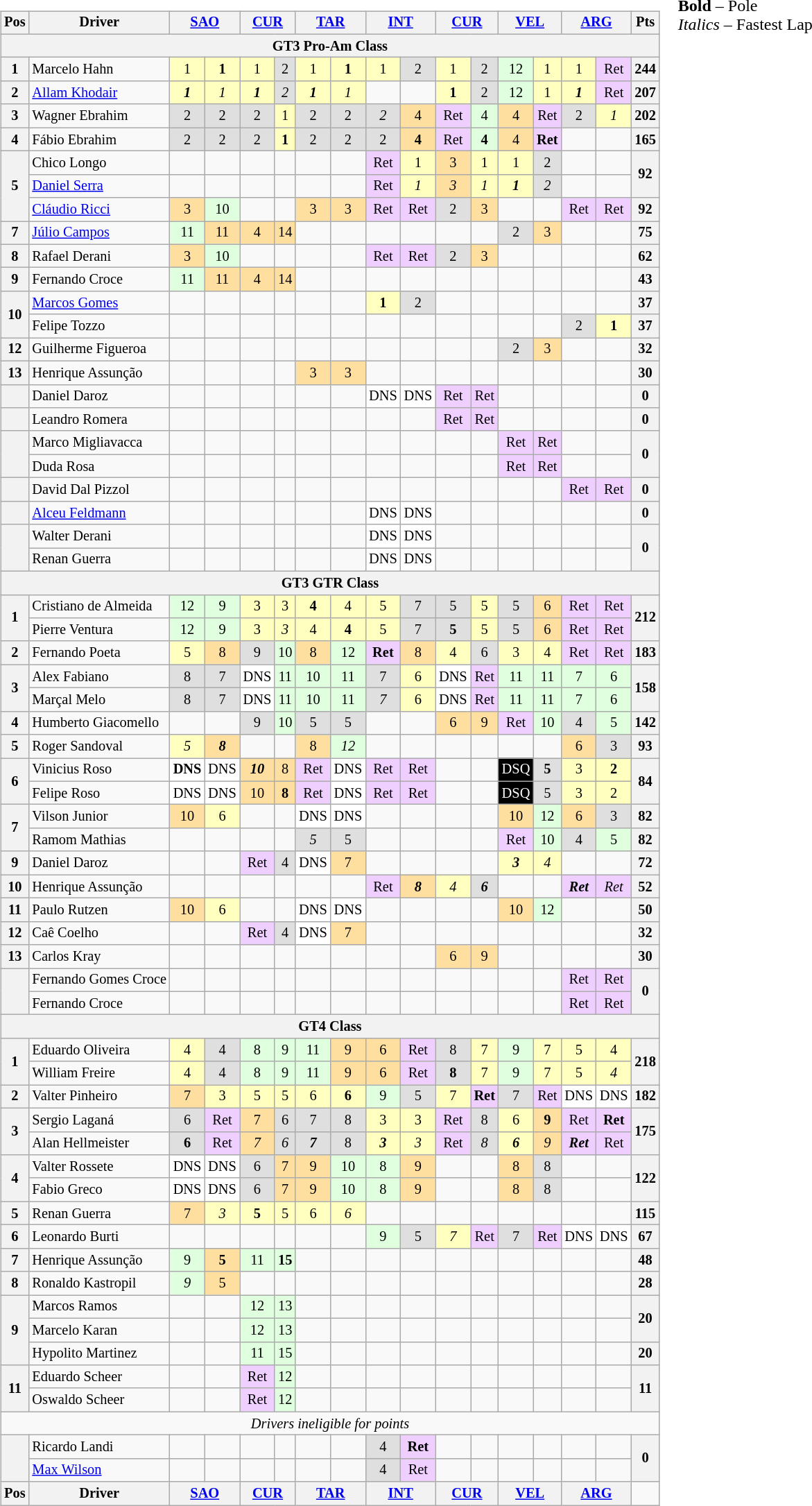<table>
<tr>
<td valign="top"><br><table class="wikitable" style="font-size:85%; text-align:center">
<tr valign="top">
<th valign="middle">Pos</th>
<th valign="middle">Driver</th>
<th colspan=2><a href='#'>SAO</a></th>
<th colspan=2><a href='#'>CUR</a></th>
<th colspan=2><a href='#'>TAR</a></th>
<th colspan=2><a href='#'>INT</a></th>
<th colspan=2><a href='#'>CUR</a></th>
<th colspan=2><a href='#'>VEL</a></th>
<th colspan=2><a href='#'>ARG</a></th>
<th valign="middle">Pts</th>
</tr>
<tr>
<th colspan=17>GT3 Pro-Am Class</th>
</tr>
<tr>
<th>1</th>
<td align=left>Marcelo Hahn</td>
<td style="background:#FFFFBF;">1</td>
<td style="background:#FFFFBF;"><strong>1</strong></td>
<td style="background:#FFFFBF;">1</td>
<td style="background:#DFDFDF;">2</td>
<td style="background:#FFFFBF;">1</td>
<td style="background:#FFFFBF;"><strong>1</strong></td>
<td style="background:#FFFFBF;">1</td>
<td style="background:#DFDFDF;">2</td>
<td style="background:#FFFFBF;">1</td>
<td style="background:#DFDFDF;">2</td>
<td style="background:#DFFFDF;">12</td>
<td style="background:#FFFFBF;">1</td>
<td style="background:#FFFFBF;">1</td>
<td style="background:#efcfff;">Ret</td>
<th>244</th>
</tr>
<tr>
<th>2</th>
<td align=left><a href='#'>Allam Khodair</a></td>
<td style="background:#FFFFBF;"><strong><em>1</em></strong></td>
<td style="background:#FFFFBF;"><em>1</em></td>
<td style="background:#FFFFBF;"><strong><em>1</em></strong></td>
<td style="background:#DFDFDF;"><em>2</em></td>
<td style="background:#FFFFBF;"><strong><em>1</em></strong></td>
<td style="background:#FFFFBF;"><em>1</em></td>
<td></td>
<td></td>
<td style="background:#FFFFBF;"><strong>1</strong></td>
<td style="background:#DFDFDF;">2</td>
<td style="background:#DFFFDF;">12</td>
<td style="background:#FFFFBF;">1</td>
<td style="background:#FFFFBF;"><strong><em>1</em></strong></td>
<td style="background:#efcfff;">Ret</td>
<th>207</th>
</tr>
<tr>
<th>3</th>
<td align=left>Wagner Ebrahim</td>
<td style="background:#DFDFDF;">2</td>
<td style="background:#DFDFDF;">2</td>
<td style="background:#DFDFDF;">2</td>
<td style="background:#FFFFBF;">1</td>
<td style="background:#DFDFDF;">2</td>
<td style="background:#DFDFDF;">2</td>
<td style="background:#DFDFDF;"><em>2</em></td>
<td style="background:#FFDF9F;">4</td>
<td style="background:#efcfff;">Ret</td>
<td style="background:#DFFFDF;">4</td>
<td style="background:#FFDF9F;">4</td>
<td style="background:#efcfff;">Ret</td>
<td style="background:#DFDFDF;">2</td>
<td style="background:#FFFFBF;"><em>1</em></td>
<th>202</th>
</tr>
<tr>
<th>4</th>
<td align=left>Fábio Ebrahim</td>
<td style="background:#DFDFDF;">2</td>
<td style="background:#DFDFDF;">2</td>
<td style="background:#DFDFDF;">2</td>
<td style="background:#FFFFBF;"><strong>1</strong></td>
<td style="background:#DFDFDF;">2</td>
<td style="background:#DFDFDF;">2</td>
<td style="background:#DFDFDF;">2</td>
<td style="background:#FFDF9F;"><strong>4</strong></td>
<td style="background:#efcfff;">Ret</td>
<td style="background:#DFFFDF;"><strong>4</strong></td>
<td style="background:#FFDF9F;">4</td>
<td style="background:#efcfff;"><strong>Ret</strong></td>
<td></td>
<td></td>
<th>165</th>
</tr>
<tr>
<th rowspan=3>5</th>
<td align=left>Chico Longo</td>
<td></td>
<td></td>
<td></td>
<td></td>
<td></td>
<td></td>
<td style="background:#efcfff;">Ret</td>
<td style="background:#FFFFBF;">1</td>
<td style="background:#FFDF9F;">3</td>
<td style="background:#FFFFBF;">1</td>
<td style="background:#FFFFBF;">1</td>
<td style="background:#DFDFDF;">2</td>
<td></td>
<td></td>
<th rowspan=2>92</th>
</tr>
<tr>
<td align=left><a href='#'>Daniel Serra</a></td>
<td></td>
<td></td>
<td></td>
<td></td>
<td></td>
<td></td>
<td style="background:#efcfff;">Ret</td>
<td style="background:#FFFFBF;"><em>1</em></td>
<td style="background:#FFDF9F;"><em>3</em></td>
<td style="background:#FFFFBF;"><em>1</em></td>
<td style="background:#FFFFBF;"><strong><em>1</em></strong></td>
<td style="background:#DFDFDF;"><em>2</em></td>
<td></td>
<td></td>
</tr>
<tr>
<td align=left><a href='#'>Cláudio Ricci</a></td>
<td style="background:#FFDF9F;">3</td>
<td style="background:#DFFFDF;">10</td>
<td></td>
<td></td>
<td style="background:#FFDF9F;">3</td>
<td style="background:#FFDF9F;">3</td>
<td style="background:#efcfff;">Ret</td>
<td style="background:#efcfff;">Ret</td>
<td style="background:#DFDFDF;">2</td>
<td style="background:#FFDF9F;">3</td>
<td></td>
<td></td>
<td style="background:#efcfff;">Ret</td>
<td style="background:#efcfff;">Ret</td>
<th>92</th>
</tr>
<tr>
<th>7</th>
<td align=left><a href='#'>Júlio Campos</a></td>
<td style="background:#DFFFDF;">11</td>
<td style="background:#FFDF9F;">11</td>
<td style="background:#FFDF9F;">4</td>
<td style="background:#FFDF9F;">14</td>
<td></td>
<td></td>
<td></td>
<td></td>
<td></td>
<td></td>
<td style="background:#DFDFDF;">2</td>
<td style="background:#FFDF9F;">3</td>
<td></td>
<td></td>
<th>75</th>
</tr>
<tr>
<th>8</th>
<td align=left>Rafael Derani</td>
<td style="background:#FFDF9F;">3</td>
<td style="background:#DFFFDF;">10</td>
<td></td>
<td></td>
<td></td>
<td></td>
<td style="background:#efcfff;">Ret</td>
<td style="background:#efcfff;">Ret</td>
<td style="background:#DFDFDF;">2</td>
<td style="background:#FFDF9F;">3</td>
<td></td>
<td></td>
<td></td>
<td></td>
<th>62</th>
</tr>
<tr>
<th>9</th>
<td align=left>Fernando Croce</td>
<td style="background:#DFFFDF;">11</td>
<td style="background:#FFDF9F;">11</td>
<td style="background:#FFDF9F;">4</td>
<td style="background:#FFDF9F;">14</td>
<td></td>
<td></td>
<td></td>
<td></td>
<td></td>
<td></td>
<td></td>
<td></td>
<td></td>
<td></td>
<th>43</th>
</tr>
<tr>
<th rowspan=2>10</th>
<td align=left><a href='#'>Marcos Gomes</a></td>
<td></td>
<td></td>
<td></td>
<td></td>
<td></td>
<td></td>
<td style="background:#FFFFBF;"><strong>1</strong></td>
<td style="background:#DFDFDF;">2</td>
<td></td>
<td></td>
<td></td>
<td></td>
<td></td>
<td></td>
<th>37</th>
</tr>
<tr>
<td align=left>Felipe Tozzo</td>
<td></td>
<td></td>
<td></td>
<td></td>
<td></td>
<td></td>
<td></td>
<td></td>
<td></td>
<td></td>
<td></td>
<td></td>
<td style="background:#DFDFDF;">2</td>
<td style="background:#FFFFBF;"><strong>1</strong></td>
<th>37</th>
</tr>
<tr>
<th>12</th>
<td align=left>Guilherme Figueroa</td>
<td></td>
<td></td>
<td></td>
<td></td>
<td></td>
<td></td>
<td></td>
<td></td>
<td></td>
<td></td>
<td style="background:#DFDFDF;">2</td>
<td style="background:#FFDF9F;">3</td>
<td></td>
<td></td>
<th>32</th>
</tr>
<tr>
<th>13</th>
<td align=left>Henrique Assunção</td>
<td></td>
<td></td>
<td></td>
<td></td>
<td style="background:#FFDF9F;">3</td>
<td style="background:#FFDF9F;">3</td>
<td></td>
<td></td>
<td></td>
<td></td>
<td></td>
<td></td>
<td></td>
<td></td>
<th>30</th>
</tr>
<tr>
<th></th>
<td align=left>Daniel Daroz</td>
<td></td>
<td></td>
<td></td>
<td></td>
<td></td>
<td></td>
<td style="background:#FFFFFF;">DNS</td>
<td style="background:#FFFFFF;">DNS</td>
<td style="background:#efcfff;">Ret</td>
<td style="background:#efcfff;">Ret</td>
<td></td>
<td></td>
<td></td>
<td></td>
<th>0</th>
</tr>
<tr>
<th></th>
<td align=left>Leandro Romera</td>
<td></td>
<td></td>
<td></td>
<td></td>
<td></td>
<td></td>
<td></td>
<td></td>
<td style="background:#efcfff;">Ret</td>
<td style="background:#efcfff;">Ret</td>
<td></td>
<td></td>
<td></td>
<td></td>
<th>0</th>
</tr>
<tr>
<th rowspan=2></th>
<td align=left>Marco Migliavacca</td>
<td></td>
<td></td>
<td></td>
<td></td>
<td></td>
<td></td>
<td></td>
<td></td>
<td></td>
<td></td>
<td style="background:#efcfff;">Ret</td>
<td style="background:#efcfff;">Ret</td>
<td></td>
<td></td>
<th rowspan=2>0</th>
</tr>
<tr>
<td align=left>Duda Rosa</td>
<td></td>
<td></td>
<td></td>
<td></td>
<td></td>
<td></td>
<td></td>
<td></td>
<td></td>
<td></td>
<td style="background:#efcfff;">Ret</td>
<td style="background:#efcfff;">Ret</td>
<td></td>
<td></td>
</tr>
<tr>
<th></th>
<td align=left>David Dal Pizzol</td>
<td></td>
<td></td>
<td></td>
<td></td>
<td></td>
<td></td>
<td></td>
<td></td>
<td></td>
<td></td>
<td></td>
<td></td>
<td style="background:#efcfff;">Ret</td>
<td style="background:#efcfff;">Ret</td>
<th>0</th>
</tr>
<tr>
<th></th>
<td align=left><a href='#'>Alceu Feldmann</a></td>
<td></td>
<td></td>
<td></td>
<td></td>
<td></td>
<td></td>
<td style="background:#FFFFFF;">DNS</td>
<td style="background:#FFFFFF;">DNS</td>
<td></td>
<td></td>
<td></td>
<td></td>
<td></td>
<td></td>
<th>0</th>
</tr>
<tr>
<th rowspan=2></th>
<td align=left>Walter Derani</td>
<td></td>
<td></td>
<td></td>
<td></td>
<td></td>
<td></td>
<td style="background:#FFFFFF;">DNS</td>
<td style="background:#FFFFFF;">DNS</td>
<td></td>
<td></td>
<td></td>
<td></td>
<td></td>
<td></td>
<th rowspan=2>0</th>
</tr>
<tr>
<td align=left>Renan Guerra</td>
<td></td>
<td></td>
<td></td>
<td></td>
<td></td>
<td></td>
<td style="background:#FFFFFF;">DNS</td>
<td style="background:#FFFFFF;">DNS</td>
<td></td>
<td></td>
<td></td>
<td></td>
<td></td>
</tr>
<tr>
<th colspan=17>GT3 GTR Class</th>
</tr>
<tr>
<th rowspan=2>1</th>
<td align=left>Cristiano de Almeida</td>
<td style="background:#DFFFDF;">12</td>
<td style="background:#DFFFDF;">9</td>
<td style="background:#FFFFBF;">3</td>
<td style="background:#FFFFBF;">3</td>
<td style="background:#FFFFBF;"><strong>4</strong></td>
<td style="background:#FFFFBF;">4</td>
<td style="background:#FFFFBF;">5</td>
<td style="background:#DFDFDF;">7</td>
<td style="background:#DFDFDF;">5</td>
<td style="background:#FFFFBF;">5</td>
<td style="background:#DFDFDF;">5</td>
<td style="background:#FFDF9F;">6</td>
<td style="background:#efcfff;">Ret</td>
<td style="background:#efcfff;">Ret</td>
<th rowspan=2>212</th>
</tr>
<tr>
<td align=left>Pierre Ventura</td>
<td style="background:#DFFFDF;">12</td>
<td style="background:#DFFFDF;">9</td>
<td style="background:#FFFFBF;">3</td>
<td style="background:#FFFFBF;"><em>3</em></td>
<td style="background:#FFFFBF;">4</td>
<td style="background:#FFFFBF;"><strong>4</strong></td>
<td style="background:#FFFFBF;">5</td>
<td style="background:#DFDFDF;">7</td>
<td style="background:#DFDFDF;"><strong>5</strong></td>
<td style="background:#FFFFBF;">5</td>
<td style="background:#DFDFDF;">5</td>
<td style="background:#FFDF9F;">6</td>
<td style="background:#efcfff;">Ret</td>
<td style="background:#efcfff;">Ret</td>
</tr>
<tr>
<th>2</th>
<td align=left>Fernando Poeta</td>
<td style="background:#FFFFBF;">5</td>
<td style="background:#FFDF9F;">8</td>
<td style="background:#DFDFDF;">9</td>
<td style="background:#DFFFDF;">10</td>
<td style="background:#FFDF9F;">8</td>
<td style="background:#DFFFDF;">12</td>
<td style="background:#efcfff;"><strong>Ret</strong></td>
<td style="background:#FFDF9F;">8</td>
<td style="background:#FFFFBF;">4</td>
<td style="background:#DFDFDF;">6</td>
<td style="background:#FFFFBF;">3</td>
<td style="background:#FFFFBF;">4</td>
<td style="background:#efcfff;">Ret</td>
<td style="background:#efcfff;">Ret</td>
<th>183</th>
</tr>
<tr>
<th rowspan=2>3</th>
<td align=left>Alex Fabiano</td>
<td style="background:#DFDFDF;">8</td>
<td style="background:#DFDFDF;">7</td>
<td style="background:#FFFFFF;">DNS</td>
<td style="background:#DFFFDF;">11</td>
<td style="background:#DFFFDF;">10</td>
<td style="background:#DFFFDF;">11</td>
<td style="background:#DFDFDF;">7</td>
<td style="background:#FFFFBF;">6</td>
<td style="background:#FFFFFF;">DNS</td>
<td style="background:#efcfff;">Ret</td>
<td style="background:#DFFFDF;">11</td>
<td style="background:#DFFFDF;">11</td>
<td style="background:#DFFFDF;">7</td>
<td style="background:#DFFFDF;">6</td>
<th rowspan=2>158</th>
</tr>
<tr>
<td align=left>Marçal Melo</td>
<td style="background:#DFDFDF;">8</td>
<td style="background:#DFDFDF;">7</td>
<td style="background:#FFFFFF;">DNS</td>
<td style="background:#DFFFDF;">11</td>
<td style="background:#DFFFDF;">10</td>
<td style="background:#DFFFDF;">11</td>
<td style="background:#DFDFDF;"><em>7</em></td>
<td style="background:#FFFFBF;">6</td>
<td style="background:#FFFFFF;">DNS</td>
<td style="background:#efcfff;">Ret</td>
<td style="background:#DFFFDF;">11</td>
<td style="background:#DFFFDF;">11</td>
<td style="background:#DFFFDF;">7</td>
<td style="background:#DFFFDF;">6</td>
</tr>
<tr>
<th>4</th>
<td align=left>Humberto Giacomello</td>
<td></td>
<td></td>
<td style="background:#DFDFDF;">9</td>
<td style="background:#DFFFDF;">10</td>
<td style="background:#DFDFDF;">5</td>
<td style="background:#DFDFDF;">5</td>
<td></td>
<td></td>
<td style="background:#FFDF9F;">6</td>
<td style="background:#FFDF9F;">9</td>
<td style="background:#efcfff;">Ret</td>
<td style="background:#DFFFDF;">10</td>
<td style="background:#DFDFDF;">4</td>
<td style="background:#DFFFDF;">5</td>
<th>142</th>
</tr>
<tr>
<th>5</th>
<td align=left>Roger Sandoval</td>
<td style="background:#FFFFBF;"><em>5</em></td>
<td style="background:#FFDF9F;"><strong><em>8</em></strong></td>
<td></td>
<td></td>
<td style="background:#FFDF9F;">8</td>
<td style="background:#DFFFDF;"><em>12</em></td>
<td></td>
<td></td>
<td></td>
<td></td>
<td></td>
<td></td>
<td style="background:#FFDF9F;">6</td>
<td style="background:#DFDFDF;">3</td>
<th>93</th>
</tr>
<tr>
<th rowspan=2>6</th>
<td align=left>Vinicius Roso</td>
<td style="background:#FFFFFF;"><strong>DNS</strong></td>
<td style="background:#FFFFFF;">DNS</td>
<td style="background:#FFDF9F;"><strong><em>10</em></strong></td>
<td style="background:#FFDF9F;">8</td>
<td style="background:#efcfff;">Ret</td>
<td style="background:#FFFFFF;">DNS</td>
<td style="background:#efcfff;">Ret</td>
<td style="background:#efcfff;">Ret</td>
<td></td>
<td></td>
<td style="background:black; color:white;">DSQ</td>
<td style="background:#DFDFDF;"><strong>5</strong></td>
<td style="background:#FFFFBF;">3</td>
<td style="background:#FFFFBF;"><strong>2</strong></td>
<th rowspan=2>84</th>
</tr>
<tr>
<td align=left>Felipe Roso</td>
<td style="background:#FFFFFF;">DNS</td>
<td style="background:#FFFFFF;">DNS</td>
<td style="background:#FFDF9F;">10</td>
<td style="background:#FFDF9F;"><strong>8</strong></td>
<td style="background:#efcfff;">Ret</td>
<td style="background:#FFFFFF;">DNS</td>
<td style="background:#efcfff;">Ret</td>
<td style="background:#efcfff;">Ret</td>
<td></td>
<td></td>
<td style="background:black; color:white;">DSQ</td>
<td style="background:#DFDFDF;">5</td>
<td style="background:#FFFFBF;">3</td>
<td style="background:#FFFFBF;">2</td>
</tr>
<tr>
<th rowspan=2>7</th>
<td align=left>Vilson Junior</td>
<td style="background:#FFDF9F;">10</td>
<td style="background:#FFFFBF;">6</td>
<td></td>
<td></td>
<td style="background:#FFFFFF;">DNS</td>
<td style="background:#FFFFFF;">DNS</td>
<td></td>
<td></td>
<td></td>
<td></td>
<td style="background:#FFDF9F;">10</td>
<td style="background:#DFFFDF;">12</td>
<td style="background:#FFDF9F;">6</td>
<td style="background:#DFDFDF;">3</td>
<th>82</th>
</tr>
<tr>
<td align=left>Ramom Mathias</td>
<td></td>
<td></td>
<td></td>
<td></td>
<td style="background:#DFDFDF;"><em>5</em></td>
<td style="background:#DFDFDF;">5</td>
<td></td>
<td></td>
<td></td>
<td></td>
<td style="background:#efcfff;">Ret</td>
<td style="background:#DFFFDF;">10</td>
<td style="background:#DFDFDF;">4</td>
<td style="background:#DFFFDF;">5</td>
<th>82</th>
</tr>
<tr>
<th>9</th>
<td align=left>Daniel Daroz</td>
<td></td>
<td></td>
<td style="background:#efcfff;">Ret</td>
<td style="background:#DFDFDF;">4</td>
<td style="background:#FFFFFF;">DNS</td>
<td style="background:#FFDF9F;">7</td>
<td></td>
<td></td>
<td></td>
<td></td>
<td style="background:#FFFFBF;"><strong><em>3</em></strong></td>
<td style="background:#FFFFBF;"><em>4</em></td>
<td></td>
<td></td>
<th>72</th>
</tr>
<tr>
<th>10</th>
<td align=left>Henrique Assunção</td>
<td></td>
<td></td>
<td></td>
<td></td>
<td></td>
<td></td>
<td style="background:#efcfff;">Ret</td>
<td style="background:#FFDF9F;"><strong><em>8</em></strong></td>
<td style="background:#FFFFBF;"><em>4</em></td>
<td style="background:#DFDFDF;"><strong><em>6</em></strong></td>
<td></td>
<td></td>
<td style="background:#efcfff;"><strong><em>Ret</em></strong></td>
<td style="background:#efcfff;"><em>Ret</em></td>
<th>52</th>
</tr>
<tr>
<th>11</th>
<td align=left>Paulo Rutzen</td>
<td style="background:#FFDF9F;">10</td>
<td style="background:#FFFFBF;">6</td>
<td></td>
<td></td>
<td style="background:#FFFFFF;">DNS</td>
<td style="background:#FFFFFF;">DNS</td>
<td></td>
<td></td>
<td></td>
<td></td>
<td style="background:#FFDF9F;">10</td>
<td style="background:#DFFFDF;">12</td>
<td></td>
<td></td>
<th>50</th>
</tr>
<tr>
<th>12</th>
<td align=left>Caê Coelho</td>
<td></td>
<td></td>
<td style="background:#efcfff;">Ret</td>
<td style="background:#DFDFDF;">4</td>
<td style="background:#FFFFFF;">DNS</td>
<td style="background:#FFDF9F;">7</td>
<td></td>
<td></td>
<td></td>
<td></td>
<td></td>
<td></td>
<td></td>
<td></td>
<th>32</th>
</tr>
<tr>
<th>13</th>
<td align=left>Carlos Kray</td>
<td></td>
<td></td>
<td></td>
<td></td>
<td></td>
<td></td>
<td></td>
<td></td>
<td style="background:#FFDF9F;">6</td>
<td style="background:#FFDF9F;">9</td>
<td></td>
<td></td>
<td></td>
<td></td>
<th>30</th>
</tr>
<tr>
<th rowspan=2></th>
<td align=left>Fernando Gomes Croce</td>
<td></td>
<td></td>
<td></td>
<td></td>
<td></td>
<td></td>
<td></td>
<td></td>
<td></td>
<td></td>
<td></td>
<td></td>
<td style="background:#efcfff;">Ret</td>
<td style="background:#efcfff;">Ret</td>
<th rowspan=2>0</th>
</tr>
<tr>
<td align=left>Fernando Croce</td>
<td></td>
<td></td>
<td></td>
<td></td>
<td></td>
<td></td>
<td></td>
<td></td>
<td></td>
<td></td>
<td></td>
<td></td>
<td style="background:#efcfff;">Ret</td>
<td style="background:#efcfff;">Ret</td>
</tr>
<tr>
<th colspan=17>GT4 Class</th>
</tr>
<tr>
<th rowspan=2>1</th>
<td align=left>Eduardo Oliveira</td>
<td style="background:#FFFFBF;">4</td>
<td style="background:#DFDFDF;">4</td>
<td style="background:#DFFFDF;">8</td>
<td style="background:#DFFFDF;">9</td>
<td style="background:#DFFFDF;">11</td>
<td style="background:#FFDF9F;">9</td>
<td style="background:#FFDF9F;">6</td>
<td style="background:#efcfff;">Ret</td>
<td style="background:#DFDFDF;">8</td>
<td style="background:#FFFFBF;">7</td>
<td style="background:#DFFFDF;">9</td>
<td style="background:#FFFFBF;">7</td>
<td style="background:#FFFFBF;">5</td>
<td style="background:#FFFFBF;">4</td>
<th rowspan=2>218</th>
</tr>
<tr>
<td align=left>William Freire</td>
<td style="background:#FFFFBF;">4</td>
<td style="background:#DFDFDF;">4</td>
<td style="background:#DFFFDF;">8</td>
<td style="background:#DFFFDF;">9</td>
<td style="background:#DFFFDF;">11</td>
<td style="background:#FFDF9F;">9</td>
<td style="background:#FFDF9F;">6</td>
<td style="background:#efcfff;">Ret</td>
<td style="background:#DFDFDF;"><strong>8</strong></td>
<td style="background:#FFFFBF;">7</td>
<td style="background:#DFFFDF;">9</td>
<td style="background:#FFFFBF;">7</td>
<td style="background:#FFFFBF;">5</td>
<td style="background:#FFFFBF;"><em>4</em></td>
</tr>
<tr>
<th>2</th>
<td align=left>Valter Pinheiro</td>
<td style="background:#FFDF9F;">7</td>
<td style="background:#FFFFBF;">3</td>
<td style="background:#FFFFBF;">5</td>
<td style="background:#FFFFBF;">5</td>
<td style="background:#FFFFBF;">6</td>
<td style="background:#FFFFBF;"><strong>6</strong></td>
<td style="background:#DFFFDF;">9</td>
<td style="background:#DFDFDF;">5</td>
<td style="background:#FFFFBF;">7</td>
<td style="background:#efcfff;"><strong>Ret</strong></td>
<td style="background:#DFDFDF;">7</td>
<td style="background:#efcfff;">Ret</td>
<td style="background:#FFFFFF;">DNS</td>
<td style="background:#FFFFFF;">DNS</td>
<th>182</th>
</tr>
<tr>
<th rowspan=2>3</th>
<td align=left>Sergio Laganá</td>
<td style="background:#DFDFDF;">6</td>
<td style="background:#efcfff;">Ret</td>
<td style="background:#FFDF9F;">7</td>
<td style="background:#DFDFDF;">6</td>
<td style="background:#DFDFDF;">7</td>
<td style="background:#DFDFDF;">8</td>
<td style="background:#FFFFBF;">3</td>
<td style="background:#FFFFBF;">3</td>
<td style="background:#efcfff;">Ret</td>
<td style="background:#DFDFDF;">8</td>
<td style="background:#FFFFBF;">6</td>
<td style="background:#FFDF9F;"><strong>9</strong></td>
<td style="background:#efcfff;">Ret</td>
<td style="background:#efcfff;"><strong>Ret</strong></td>
<th rowspan=2>175</th>
</tr>
<tr>
<td align=left>Alan Hellmeister</td>
<td style="background:#DFDFDF;"><strong>6</strong></td>
<td style="background:#efcfff;">Ret</td>
<td style="background:#FFDF9F;"><em>7</em></td>
<td style="background:#DFDFDF;"><em>6</em></td>
<td style="background:#DFDFDF;"><strong><em>7</em></strong></td>
<td style="background:#DFDFDF;">8</td>
<td style="background:#FFFFBF;"><strong><em>3</em></strong></td>
<td style="background:#FFFFBF;"><em>3</em></td>
<td style="background:#efcfff;">Ret</td>
<td style="background:#DFDFDF;"><em>8</em></td>
<td style="background:#FFFFBF;"><strong><em>6</em></strong></td>
<td style="background:#FFDF9F;"><em>9</em></td>
<td style="background:#efcfff;"><strong><em>Ret</em></strong></td>
<td style="background:#efcfff;">Ret</td>
</tr>
<tr>
<th rowspan=2>4</th>
<td align=left>Valter Rossete</td>
<td style="background:#FFFFFF;">DNS</td>
<td style="background:#FFFFFF;">DNS</td>
<td style="background:#DFDFDF;">6</td>
<td style="background:#FFDF9F;">7</td>
<td style="background:#FFDF9F;">9</td>
<td style="background:#DFFFDF;">10</td>
<td style="background:#DFFFDF;">8</td>
<td style="background:#FFDF9F;">9</td>
<td></td>
<td></td>
<td style="background:#FFDF9F;">8</td>
<td style="background:#DFDFDF;">8</td>
<td></td>
<td></td>
<th rowspan=2>122</th>
</tr>
<tr>
<td align=left>Fabio Greco</td>
<td style="background:#FFFFFF;">DNS</td>
<td style="background:#FFFFFF;">DNS</td>
<td style="background:#DFDFDF;">6</td>
<td style="background:#FFDF9F;">7</td>
<td style="background:#FFDF9F;">9</td>
<td style="background:#DFFFDF;">10</td>
<td style="background:#DFFFDF;">8</td>
<td style="background:#FFDF9F;">9</td>
<td></td>
<td></td>
<td style="background:#FFDF9F;">8</td>
<td style="background:#DFDFDF;">8</td>
<td></td>
<td></td>
</tr>
<tr>
<th>5</th>
<td align=left>Renan Guerra</td>
<td style="background:#FFDF9F;">7</td>
<td style="background:#FFFFBF;"><em>3</em></td>
<td style="background:#FFFFBF;"><strong>5</strong></td>
<td style="background:#FFFFBF;">5</td>
<td style="background:#FFFFBF;">6</td>
<td style="background:#FFFFBF;"><em>6</em></td>
<td></td>
<td></td>
<td></td>
<td></td>
<td></td>
<td></td>
<td></td>
<td></td>
<th>115</th>
</tr>
<tr>
<th>6</th>
<td align=left>Leonardo Burti</td>
<td></td>
<td></td>
<td></td>
<td></td>
<td></td>
<td></td>
<td style="background:#DFFFDF;">9</td>
<td style="background:#DFDFDF;">5</td>
<td style="background:#FFFFBF;"><em>7</em></td>
<td style="background:#efcfff;">Ret</td>
<td style="background:#DFDFDF;">7</td>
<td style="background:#efcfff;">Ret</td>
<td style="background:#FFFFFF;">DNS</td>
<td style="background:#FFFFFF;">DNS</td>
<th>67</th>
</tr>
<tr>
<th>7</th>
<td align=left>Henrique Assunção</td>
<td style="background:#DFFFDF;">9</td>
<td style="background:#FFDF9F;"><strong>5</strong></td>
<td style="background:#DFFFDF;">11</td>
<td style="background:#DFFFDF;"><strong>15</strong></td>
<td></td>
<td></td>
<td></td>
<td></td>
<td></td>
<td></td>
<td></td>
<td></td>
<td></td>
<td></td>
<th>48</th>
</tr>
<tr>
<th>8</th>
<td align=left>Ronaldo Kastropil</td>
<td style="background:#DFFFDF;"><em>9</em></td>
<td style="background:#FFDF9F;">5</td>
<td></td>
<td></td>
<td></td>
<td></td>
<td></td>
<td></td>
<td></td>
<td></td>
<td></td>
<td></td>
<td></td>
<td></td>
<th>28</th>
</tr>
<tr>
<th rowspan=3>9</th>
<td align=left>Marcos Ramos</td>
<td></td>
<td></td>
<td style="background:#DFFFDF;">12</td>
<td style="background:#DFFFDF;">13</td>
<td></td>
<td></td>
<td></td>
<td></td>
<td></td>
<td></td>
<td></td>
<td></td>
<td></td>
<td></td>
<th rowspan=2>20</th>
</tr>
<tr>
<td align=left>Marcelo Karan</td>
<td></td>
<td></td>
<td style="background:#DFFFDF;">12</td>
<td style="background:#DFFFDF;">13</td>
<td></td>
<td></td>
<td></td>
<td></td>
<td></td>
<td></td>
<td></td>
<td></td>
<td></td>
<td></td>
</tr>
<tr>
<td align=left>Hypolito Martinez</td>
<td></td>
<td></td>
<td style="background:#DFFFDF;">11</td>
<td style="background:#DFFFDF;">15</td>
<td></td>
<td></td>
<td></td>
<td></td>
<td></td>
<td></td>
<td></td>
<td></td>
<td></td>
<td></td>
<th>20</th>
</tr>
<tr>
<th rowspan=2>11</th>
<td align=left>Eduardo Scheer</td>
<td></td>
<td></td>
<td style="background:#efcfff;">Ret</td>
<td style="background:#DFFFDF;">12</td>
<td></td>
<td></td>
<td></td>
<td></td>
<td></td>
<td></td>
<td></td>
<td></td>
<td></td>
<td></td>
<th rowspan=2>11</th>
</tr>
<tr>
<td align=left>Oswaldo Scheer</td>
<td></td>
<td></td>
<td style="background:#efcfff;">Ret</td>
<td style="background:#DFFFDF;">12</td>
<td></td>
<td></td>
<td></td>
<td></td>
<td></td>
<td></td>
<td></td>
<td></td>
<td></td>
<td></td>
</tr>
<tr>
<td colspan=17 align=center><em>Drivers ineligible for points</em></td>
</tr>
<tr>
<th rowspan=2></th>
<td align=left>Ricardo Landi</td>
<td></td>
<td></td>
<td></td>
<td></td>
<td></td>
<td></td>
<td style="background:#DFDFDF;">4</td>
<td style="background:#efcfff;"><strong>Ret</strong></td>
<td></td>
<td></td>
<td></td>
<td></td>
<td></td>
<td></td>
<th rowspan=2>0</th>
</tr>
<tr>
<td align=left><a href='#'>Max Wilson</a></td>
<td></td>
<td></td>
<td></td>
<td></td>
<td></td>
<td></td>
<td style="background:#DFDFDF;">4</td>
<td style="background:#efcfff;">Ret</td>
<td></td>
<td></td>
<td></td>
<td></td>
<td></td>
<td></td>
</tr>
<tr>
<th valign="middle">Pos</th>
<th valign="middle">Driver</th>
<th colspan=2><a href='#'>SAO</a></th>
<th colspan=2><a href='#'>CUR</a></th>
<th colspan=2><a href='#'>TAR</a></th>
<th colspan=2><a href='#'>INT</a></th>
<th colspan=2><a href='#'>CUR</a></th>
<th colspan=2><a href='#'>VEL</a></th>
<th colspan=2><a href='#'>ARG</a></th>
</tr>
</table>
</td>
<td valign="top"><br>
<span><strong>Bold</strong> – Pole<br>
<em>Italics</em> – Fastest Lap</span></td>
</tr>
</table>
